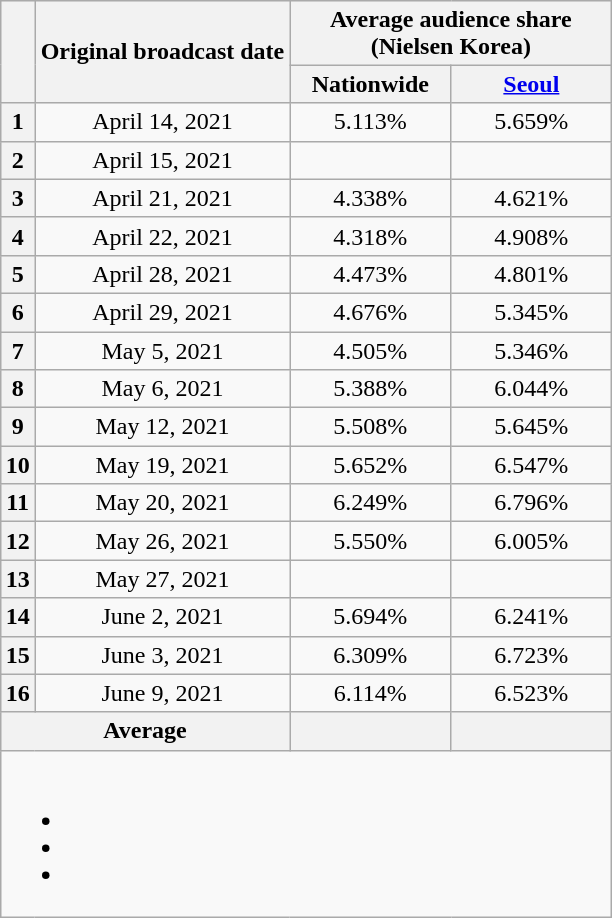<table class="wikitable" style="text-align:center;max-width:450px; margin-left: auto; margin-right: auto; border: none;">
<tr>
</tr>
<tr>
<th rowspan="2"></th>
<th rowspan="2">Original broadcast date</th>
<th colspan="2">Average audience share<br>(Nielsen Korea)</th>
</tr>
<tr>
<th width="100">Nationwide</th>
<th width="100"><a href='#'>Seoul</a></th>
</tr>
<tr>
<th>1</th>
<td>April 14, 2021</td>
<td>5.113% </td>
<td>5.659% </td>
</tr>
<tr>
<th>2</th>
<td>April 15, 2021</td>
<td> </td>
<td> </td>
</tr>
<tr>
<th>3</th>
<td>April 21, 2021</td>
<td>4.338% </td>
<td>4.621% </td>
</tr>
<tr>
<th>4</th>
<td>April 22, 2021</td>
<td>4.318% </td>
<td>4.908% </td>
</tr>
<tr>
<th>5</th>
<td>April 28, 2021</td>
<td>4.473% </td>
<td>4.801% </td>
</tr>
<tr>
<th>6</th>
<td>April 29, 2021</td>
<td>4.676% </td>
<td>5.345% </td>
</tr>
<tr>
<th>7</th>
<td>May 5, 2021</td>
<td>4.505% </td>
<td>5.346% </td>
</tr>
<tr>
<th>8</th>
<td>May 6, 2021</td>
<td>5.388% </td>
<td>6.044% </td>
</tr>
<tr>
<th>9</th>
<td>May 12, 2021</td>
<td>5.508% </td>
<td>5.645% </td>
</tr>
<tr>
<th>10</th>
<td>May 19, 2021</td>
<td>5.652% </td>
<td>6.547%</td>
</tr>
<tr>
<th>11</th>
<td>May 20, 2021</td>
<td>6.249% </td>
<td>6.796% </td>
</tr>
<tr>
<th>12</th>
<td>May 26, 2021</td>
<td>5.550% </td>
<td>6.005% </td>
</tr>
<tr>
<th>13</th>
<td>May 27, 2021</td>
<td> </td>
<td> </td>
</tr>
<tr>
<th>14</th>
<td>June 2, 2021</td>
<td>5.694% </td>
<td>6.241% </td>
</tr>
<tr>
<th>15</th>
<td>June 3, 2021</td>
<td>6.309% </td>
<td>6.723% </td>
</tr>
<tr>
<th>16</th>
<td>June 9, 2021</td>
<td>6.114% </td>
<td>6.523% </td>
</tr>
<tr>
<th colspan="2">Average</th>
<th></th>
<th></th>
</tr>
<tr>
<td colspan="6"><br><ul><li></li><li></li><li></li></ul></td>
</tr>
</table>
